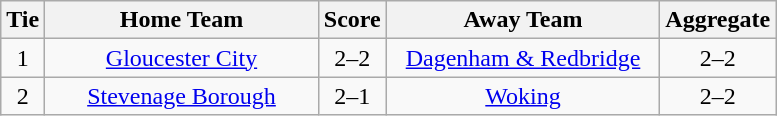<table class="wikitable" style="text-align:center;">
<tr>
<th width=20>Tie</th>
<th width=175>Home Team</th>
<th width=20>Score</th>
<th width=175>Away Team</th>
<th width=20>Aggregate</th>
</tr>
<tr>
<td>1</td>
<td><a href='#'>Gloucester City</a></td>
<td>2–2</td>
<td><a href='#'>Dagenham & Redbridge</a></td>
<td>2–2</td>
</tr>
<tr>
<td>2</td>
<td><a href='#'>Stevenage Borough</a></td>
<td>2–1</td>
<td><a href='#'>Woking</a></td>
<td>2–2</td>
</tr>
</table>
